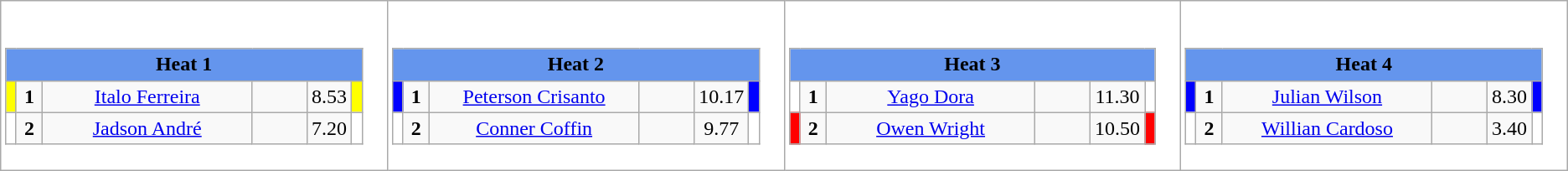<table class="wikitable" style="background:#fff;">
<tr>
<td><div><br><table class="wikitable">
<tr>
<td colspan="6"  style="text-align:center; background:#6495ed;"><strong>Heat 1</strong></td>
</tr>
<tr>
<td style="width:01px; background: #ff0;"></td>
<td style="width:14px; text-align:center;"><strong>1</strong></td>
<td style="width:170px; text-align:center;"><a href='#'>Italo Ferreira</a></td>
<td style="width:40px; text-align:center;"></td>
<td style="width:20px; text-align:center;">8.53</td>
<td style="width:01px; background: #ff0;"></td>
</tr>
<tr>
<td style="width:01px; background: #fff;"></td>
<td style="width:14px; text-align:center;"><strong>2</strong></td>
<td style="width:170px; text-align:center;"><a href='#'>Jadson André</a></td>
<td style="width:40px; text-align:center;"></td>
<td style="width:20px; text-align:center;">7.20</td>
<td style="width:01px; background: #fff;"></td>
</tr>
</table>
</div></td>
<td><div><br><table class="wikitable">
<tr>
<td colspan="6"  style="text-align:center; background:#6495ed;"><strong>Heat 2</strong></td>
</tr>
<tr>
<td style="width:01px; background: #00f;"></td>
<td style="width:14px; text-align:center;"><strong>1</strong></td>
<td style="width:170px; text-align:center;"><a href='#'>Peterson Crisanto</a></td>
<td style="width:40px; text-align:center;"></td>
<td style="width:20px; text-align:center;">10.17</td>
<td style="width:01px; background: #00f;"></td>
</tr>
<tr>
<td style="width:01px; background: #fff;"></td>
<td style="width:14px; text-align:center;"><strong>2</strong></td>
<td style="width:170px; text-align:center;"><a href='#'>Conner Coffin</a></td>
<td style="width:40px; text-align:center;"></td>
<td style="width:20px; text-align:center;">9.77</td>
<td style="width:01px; background: #fff;"></td>
</tr>
</table>
</div></td>
<td><div><br><table class="wikitable">
<tr>
<td colspan="6"  style="text-align:center; background:#6495ed;"><strong>Heat 3</strong></td>
</tr>
<tr>
<td style="width:01px; background: #fff;"></td>
<td style="width:14px; text-align:center;"><strong>1</strong></td>
<td style="width:170px; text-align:center;"><a href='#'>Yago Dora</a></td>
<td style="width:40px; text-align:center;"></td>
<td style="width:20px; text-align:center;">11.30</td>
<td style="width:01px; background: #fff;"></td>
</tr>
<tr>
<td style="width:01px; background: #f00;"></td>
<td style="width:14px; text-align:center;"><strong>2</strong></td>
<td style="width:170px; text-align:center;"><a href='#'>Owen Wright</a></td>
<td style="width:40px; text-align:center;"></td>
<td style="width:20px; text-align:center;">10.50</td>
<td style="width:01px; background: #f00;"></td>
</tr>
</table>
</div></td>
<td><div><br><table class="wikitable">
<tr>
<td colspan="6"  style="text-align:center; background:#6495ed;"><strong>Heat 4</strong></td>
</tr>
<tr>
<td style="width:01px; background: #00f;"></td>
<td style="width:14px; text-align:center;"><strong>1</strong></td>
<td style="width:170px; text-align:center;"><a href='#'>Julian Wilson</a></td>
<td style="width:40px; text-align:center;"></td>
<td style="width:20px; text-align:center;">8.30</td>
<td style="width:01px; background: #00f;"></td>
</tr>
<tr>
<td style="width:01px; background: #fff;"></td>
<td style="width:14px; text-align:center;"><strong>2</strong></td>
<td style="width:170px; text-align:center;"><a href='#'>Willian Cardoso</a></td>
<td style="width:40px; text-align:center;"></td>
<td style="width:20px; text-align:center;">3.40</td>
<td style="width:01px; background: #fff;"></td>
</tr>
</table>
</div></td>
</tr>
</table>
